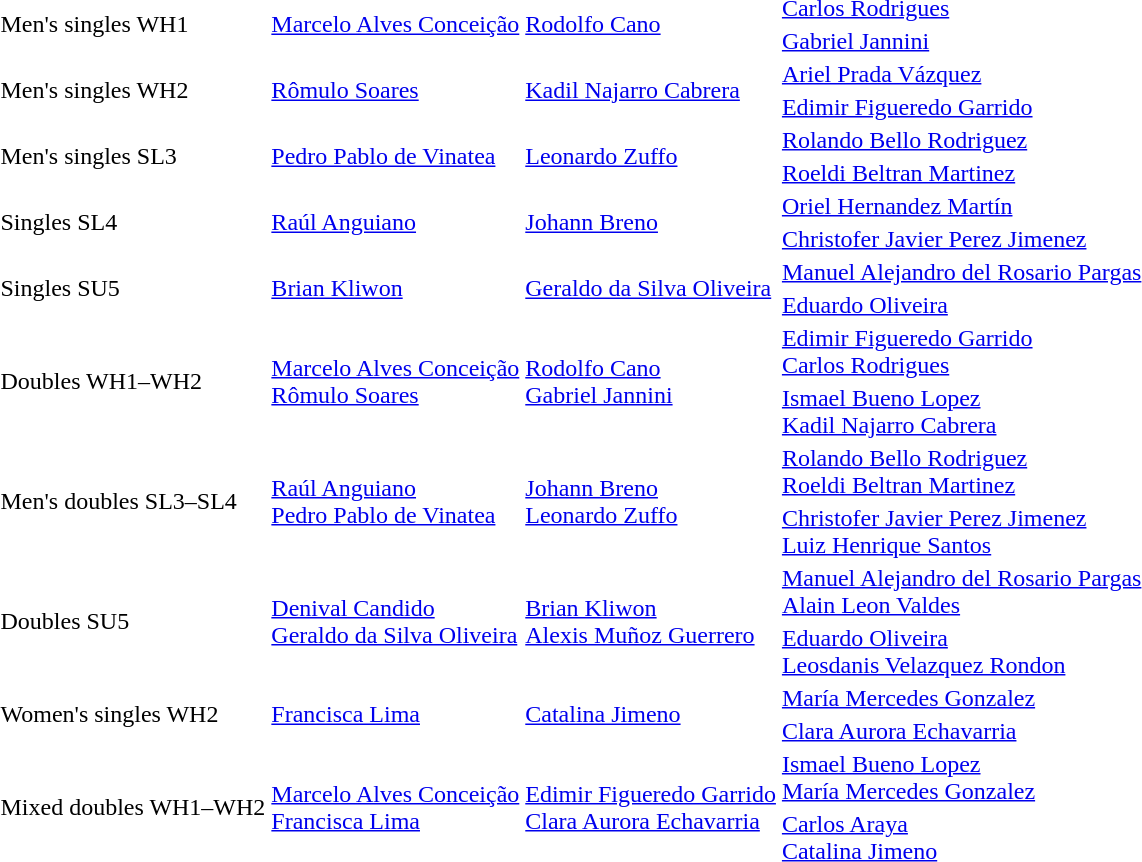<table>
<tr>
<td rowspan="2">Men's singles WH1</td>
<td rowspan="2"> <a href='#'>Marcelo Alves Conceição</a></td>
<td rowspan="2"> <a href='#'>Rodolfo Cano</a></td>
<td> <a href='#'>Carlos Rodrigues</a></td>
</tr>
<tr>
<td> <a href='#'>Gabriel Jannini</a></td>
</tr>
<tr>
<td rowspan="2">Men's singles WH2</td>
<td rowspan="2"> <a href='#'>Rômulo Soares</a></td>
<td rowspan="2"> <a href='#'>Kadil Najarro Cabrera</a></td>
<td> <a href='#'>Ariel Prada Vázquez</a></td>
</tr>
<tr>
<td> <a href='#'>Edimir Figueredo Garrido</a></td>
</tr>
<tr>
<td rowspan="2">Men's singles SL3</td>
<td rowspan="2"> <a href='#'>Pedro Pablo de Vinatea</a></td>
<td rowspan="2"> <a href='#'>Leonardo Zuffo</a></td>
<td> <a href='#'>Rolando Bello Rodriguez</a></td>
</tr>
<tr>
<td> <a href='#'>Roeldi Beltran Martinez</a></td>
</tr>
<tr>
<td rowspan="2">Singles SL4</td>
<td rowspan="2"> <a href='#'>Raúl Anguiano</a></td>
<td rowspan="2"> <a href='#'>Johann Breno</a></td>
<td> <a href='#'>Oriel Hernandez Martín</a></td>
</tr>
<tr>
<td> <a href='#'>Christofer Javier Perez Jimenez</a></td>
</tr>
<tr>
<td rowspan="2">Singles SU5</td>
<td rowspan="2"> <a href='#'>Brian Kliwon</a></td>
<td rowspan="2"> <a href='#'>Geraldo da Silva Oliveira</a></td>
<td> <a href='#'>Manuel Alejandro del Rosario Pargas</a></td>
</tr>
<tr>
<td> <a href='#'>Eduardo Oliveira</a></td>
</tr>
<tr>
<td rowspan="2">Doubles WH1–WH2</td>
<td rowspan="2"> <a href='#'>Marcelo Alves Conceição</a><br> <a href='#'>Rômulo Soares</a></td>
<td rowspan="2"> <a href='#'>Rodolfo Cano</a><br> <a href='#'>Gabriel Jannini</a></td>
<td> <a href='#'>Edimir Figueredo Garrido</a><br> <a href='#'>Carlos Rodrigues</a></td>
</tr>
<tr>
<td> <a href='#'>Ismael Bueno Lopez</a><br> <a href='#'>Kadil Najarro Cabrera</a></td>
</tr>
<tr>
<td rowspan="2">Men's doubles SL3–SL4</td>
<td rowspan="2"> <a href='#'>Raúl Anguiano</a><br> <a href='#'>Pedro Pablo de Vinatea</a></td>
<td rowspan="2"> <a href='#'>Johann Breno</a><br> <a href='#'>Leonardo Zuffo</a></td>
<td> <a href='#'>Rolando Bello Rodriguez</a><br> <a href='#'>Roeldi Beltran Martinez</a></td>
</tr>
<tr>
<td> <a href='#'>Christofer Javier Perez Jimenez</a><br> <a href='#'>Luiz Henrique Santos</a></td>
</tr>
<tr>
<td rowspan="2">Doubles SU5</td>
<td rowspan="2"> <a href='#'>Denival Candido</a><br> <a href='#'>Geraldo da Silva Oliveira</a></td>
<td rowspan="2"> <a href='#'>Brian Kliwon</a><br> <a href='#'>Alexis Muñoz Guerrero</a></td>
<td> <a href='#'>Manuel Alejandro del Rosario Pargas</a><br> <a href='#'>Alain Leon Valdes</a></td>
</tr>
<tr>
<td> <a href='#'>Eduardo Oliveira</a><br> <a href='#'>Leosdanis Velazquez Rondon</a></td>
</tr>
<tr>
<td rowspan="2">Women's singles WH2</td>
<td rowspan="2"> <a href='#'>Francisca Lima</a></td>
<td rowspan="2"> <a href='#'>Catalina Jimeno</a></td>
<td> <a href='#'>María Mercedes Gonzalez</a></td>
</tr>
<tr>
<td> <a href='#'>Clara Aurora Echavarria</a></td>
</tr>
<tr>
<td rowspan="2">Mixed doubles WH1–WH2</td>
<td rowspan="2"> <a href='#'>Marcelo Alves Conceição</a><br> <a href='#'>Francisca Lima</a></td>
<td rowspan="2"> <a href='#'>Edimir Figueredo Garrido</a><br> <a href='#'>Clara Aurora Echavarria</a></td>
<td> <a href='#'>Ismael Bueno Lopez</a><br> <a href='#'>María Mercedes Gonzalez</a></td>
</tr>
<tr>
<td> <a href='#'>Carlos Araya</a><br> <a href='#'>Catalina Jimeno</a></td>
</tr>
</table>
